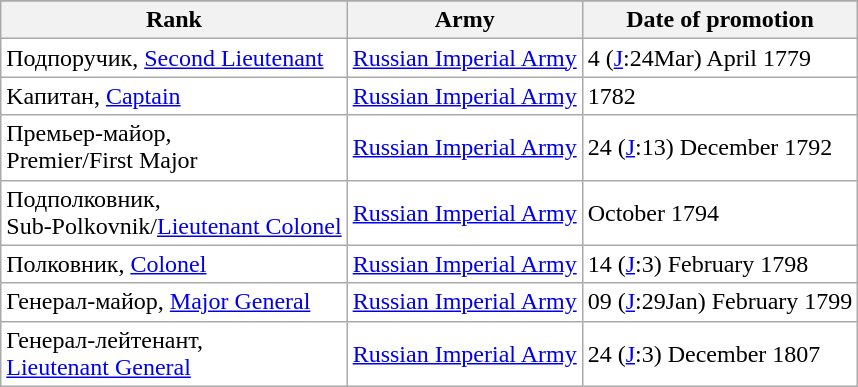<table class="wikitable" style="background:white">
<tr>
</tr>
<tr ---- bgcolor="#FFFFFF">
<th>Rank</th>
<th>Army</th>
<th>Date of promotion</th>
</tr>
<tr>
<td>Подпоручик, <a href='#'>Second Lieutenant</a></td>
<td><a href='#'>Russian Imperial Army</a></td>
<td>4 (<a href='#'>J</a>:24Mar) April 1779</td>
</tr>
<tr>
<td>Kапитан, <a href='#'>Captain</a></td>
<td><a href='#'>Russian Imperial Army</a></td>
<td>1782</td>
</tr>
<tr>
<td>Премьер-майор,<br> Premier/First Major</td>
<td><a href='#'>Russian Imperial Army</a></td>
<td>24 (<a href='#'>J</a>:13) December 1792</td>
</tr>
<tr>
<td>Подполковник,<br> Sub-Polkovnik/<a href='#'>Lieutenant Colonel</a></td>
<td><a href='#'>Russian Imperial Army</a></td>
<td>October 1794</td>
</tr>
<tr>
<td>Полковник, <a href='#'>Colonel</a></td>
<td><a href='#'>Russian Imperial Army</a></td>
<td>14 (<a href='#'>J</a>:3) February 1798</td>
</tr>
<tr>
<td>Генерал-майор, <a href='#'>Major General</a></td>
<td><a href='#'>Russian Imperial Army</a></td>
<td>09 (<a href='#'>J</a>:29Jan) February 1799</td>
</tr>
<tr>
<td>Генерал-лейтенант,<br> <a href='#'>Lieutenant General</a></td>
<td><a href='#'>Russian Imperial Army</a></td>
<td>24 (<a href='#'>J</a>:3) December 1807</td>
</tr>
</table>
